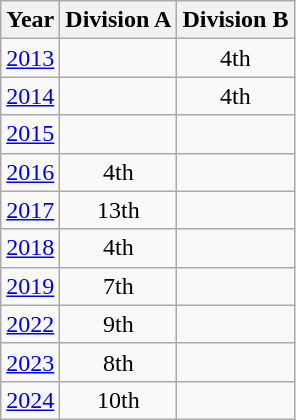<table class="wikitable" style="text-align:center">
<tr>
<th>Year</th>
<th>Division A</th>
<th>Division B</th>
</tr>
<tr>
<td><a href='#'>2013</a></td>
<td></td>
<td>4th</td>
</tr>
<tr>
<td><a href='#'>2014</a></td>
<td></td>
<td>4th</td>
</tr>
<tr>
<td><a href='#'>2015</a></td>
<td></td>
<td></td>
</tr>
<tr>
<td><a href='#'>2016</a></td>
<td>4th</td>
<td></td>
</tr>
<tr>
<td><a href='#'>2017</a></td>
<td>13th</td>
<td></td>
</tr>
<tr>
<td><a href='#'>2018</a></td>
<td>4th</td>
<td></td>
</tr>
<tr>
<td><a href='#'>2019</a></td>
<td>7th</td>
<td></td>
</tr>
<tr>
<td><a href='#'>2022</a></td>
<td>9th</td>
<td></td>
</tr>
<tr>
<td><a href='#'>2023</a></td>
<td>8th</td>
<td></td>
</tr>
<tr>
<td><a href='#'>2024</a></td>
<td>10th</td>
<td></td>
</tr>
</table>
